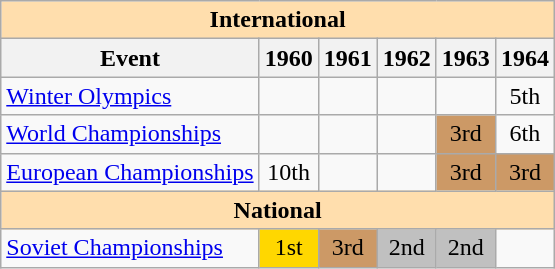<table class="wikitable" style="text-align:center">
<tr>
<th style="background-color: #ffdead; " colspan=6 align=center>International</th>
</tr>
<tr>
<th>Event</th>
<th>1960</th>
<th>1961</th>
<th>1962</th>
<th>1963</th>
<th>1964</th>
</tr>
<tr>
<td align=left><a href='#'>Winter Olympics</a></td>
<td></td>
<td></td>
<td></td>
<td></td>
<td>5th</td>
</tr>
<tr>
<td align=left><a href='#'>World Championships</a></td>
<td></td>
<td></td>
<td></td>
<td bgcolor=cc9966>3rd</td>
<td>6th</td>
</tr>
<tr>
<td align=left><a href='#'>European Championships</a></td>
<td>10th</td>
<td></td>
<td></td>
<td bgcolor=cc9966>3rd</td>
<td bgcolor=cc9966>3rd</td>
</tr>
<tr>
<th style="background-color: #ffdead; " colspan=6 align=center>National</th>
</tr>
<tr>
<td align=left><a href='#'>Soviet Championships</a></td>
<td bgcolor=gold>1st</td>
<td bgcolor=cc9966>3rd</td>
<td bgcolor=silver>2nd</td>
<td bgcolor=silver>2nd</td>
<td></td>
</tr>
</table>
